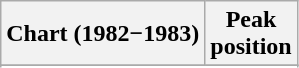<table class="wikitable sortable plainrowheaders">
<tr>
<th>Chart (1982−1983)</th>
<th>Peak<br>position</th>
</tr>
<tr>
</tr>
<tr>
</tr>
<tr>
</tr>
<tr>
</tr>
<tr>
</tr>
</table>
